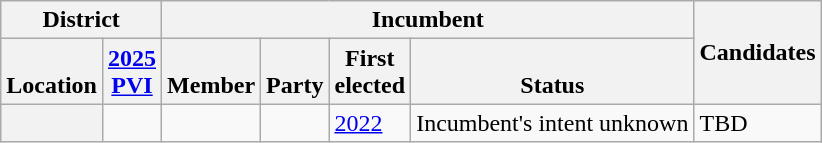<table class="wikitable sortable">
<tr>
<th colspan=2>District</th>
<th colspan=4>Incumbent</th>
<th rowspan=2 class="unsortable">Candidates</th>
</tr>
<tr valign=bottom>
<th>Location</th>
<th><a href='#'>2025<br>PVI</a></th>
<th>Member</th>
<th>Party</th>
<th>First<br>elected</th>
<th>Status</th>
</tr>
<tr>
<th></th>
<td></td>
<td></td>
<td></td>
<td><a href='#'>2022</a></td>
<td>Incumbent's intent unknown</td>
<td>TBD</td>
</tr>
</table>
